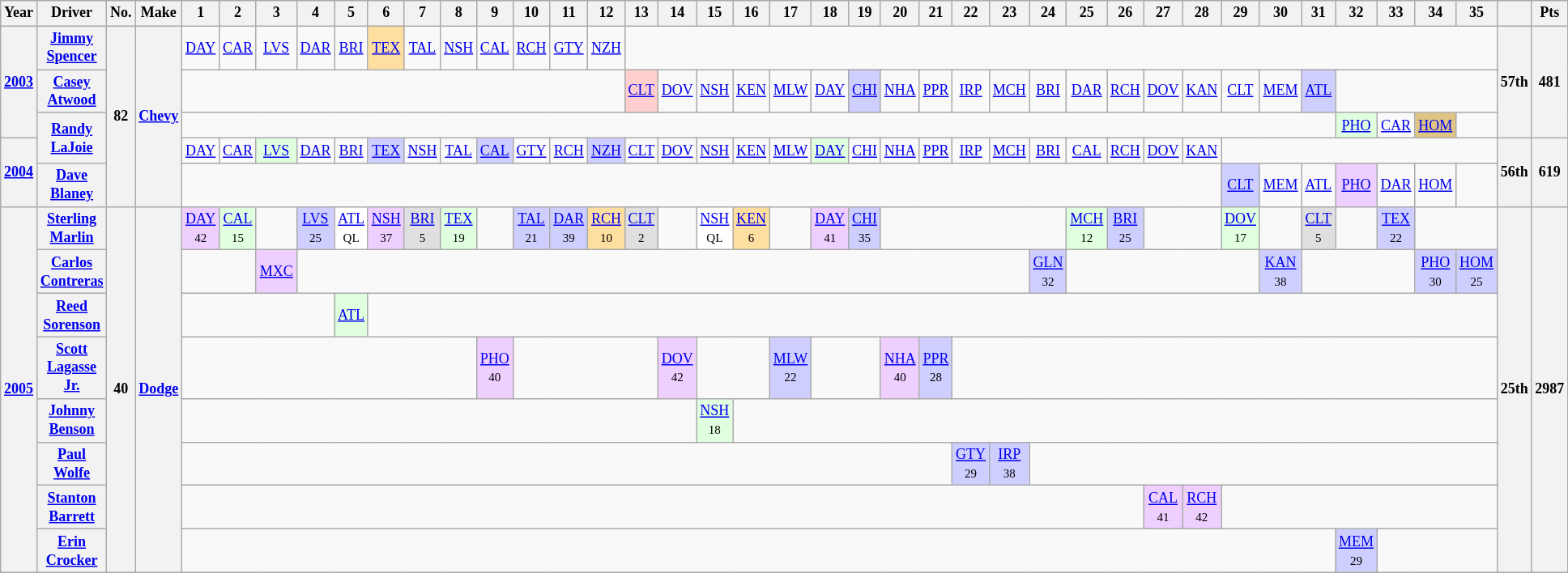<table class="wikitable" style="text-align:center; font-size:75%">
<tr>
<th>Year</th>
<th>Driver</th>
<th>No.</th>
<th>Make</th>
<th>1</th>
<th>2</th>
<th>3</th>
<th>4</th>
<th>5</th>
<th>6</th>
<th>7</th>
<th>8</th>
<th>9</th>
<th>10</th>
<th>11</th>
<th>12</th>
<th>13</th>
<th>14</th>
<th>15</th>
<th>16</th>
<th>17</th>
<th>18</th>
<th>19</th>
<th>20</th>
<th>21</th>
<th>22</th>
<th>23</th>
<th>24</th>
<th>25</th>
<th>26</th>
<th>27</th>
<th>28</th>
<th>29</th>
<th>30</th>
<th>31</th>
<th>32</th>
<th>33</th>
<th>34</th>
<th>35</th>
<th></th>
<th>Pts</th>
</tr>
<tr>
<th rowspan=3><a href='#'>2003</a></th>
<th><a href='#'>Jimmy Spencer</a></th>
<th rowspan=5>82</th>
<th rowspan=5><a href='#'>Chevy</a></th>
<td><a href='#'>DAY</a></td>
<td><a href='#'>CAR</a></td>
<td><a href='#'>LVS</a></td>
<td><a href='#'>DAR</a></td>
<td><a href='#'>BRI</a></td>
<td style="background:#FFDF9F;"><a href='#'>TEX</a><br></td>
<td><a href='#'>TAL</a></td>
<td><a href='#'>NSH</a></td>
<td><a href='#'>CAL</a></td>
<td><a href='#'>RCH</a></td>
<td><a href='#'>GTY</a></td>
<td><a href='#'>NZH</a></td>
<td colspan=23></td>
<th rowspan=3>57th</th>
<th rowspan=3>481</th>
</tr>
<tr>
<th><a href='#'>Casey Atwood</a></th>
<td colspan=12></td>
<td style="background:#FFCFCF;"><a href='#'>CLT</a><br></td>
<td><a href='#'>DOV</a></td>
<td><a href='#'>NSH</a></td>
<td><a href='#'>KEN</a></td>
<td><a href='#'>MLW</a></td>
<td><a href='#'>DAY</a></td>
<td style="background:#CFCFFF;"><a href='#'>CHI</a><br></td>
<td><a href='#'>NHA</a></td>
<td><a href='#'>PPR</a></td>
<td><a href='#'>IRP</a></td>
<td><a href='#'>MCH</a></td>
<td><a href='#'>BRI</a></td>
<td><a href='#'>DAR</a></td>
<td><a href='#'>RCH</a></td>
<td><a href='#'>DOV</a></td>
<td><a href='#'>KAN</a></td>
<td><a href='#'>CLT</a></td>
<td><a href='#'>MEM</a></td>
<td style="background:#CFCFFF;"><a href='#'>ATL</a><br></td>
<td colspan=4></td>
</tr>
<tr>
<th rowspan=2><a href='#'>Randy LaJoie</a></th>
<td colspan=31></td>
<td style="background:#DFFFDF;"><a href='#'>PHO</a><br></td>
<td><a href='#'>CAR</a></td>
<td style="background:#DFC484;"><a href='#'>HOM</a><br></td>
<td></td>
</tr>
<tr>
<th rowspan=2><a href='#'>2004</a></th>
<td><a href='#'>DAY</a></td>
<td><a href='#'>CAR</a></td>
<td style="background:#DFFFDF;"><a href='#'>LVS</a><br></td>
<td><a href='#'>DAR</a></td>
<td><a href='#'>BRI</a></td>
<td style="background:#CFCFFF;"><a href='#'>TEX</a><br></td>
<td><a href='#'>NSH</a></td>
<td><a href='#'>TAL</a></td>
<td style="background:#CFCFFF;"><a href='#'>CAL</a><br></td>
<td><a href='#'>GTY</a></td>
<td><a href='#'>RCH</a></td>
<td style="background:#CFCFFF;"><a href='#'>NZH</a><br></td>
<td><a href='#'>CLT</a></td>
<td><a href='#'>DOV</a></td>
<td><a href='#'>NSH</a></td>
<td><a href='#'>KEN</a></td>
<td><a href='#'>MLW</a></td>
<td style="background:#DFFFDF;"><a href='#'>DAY</a><br></td>
<td><a href='#'>CHI</a></td>
<td><a href='#'>NHA</a></td>
<td><a href='#'>PPR</a></td>
<td><a href='#'>IRP</a></td>
<td><a href='#'>MCH</a></td>
<td><a href='#'>BRI</a></td>
<td><a href='#'>CAL</a></td>
<td><a href='#'>RCH</a></td>
<td><a href='#'>DOV</a></td>
<td><a href='#'>KAN</a></td>
<td colspan=7></td>
<th rowspan=2>56th</th>
<th rowspan=2>619</th>
</tr>
<tr>
<th><a href='#'>Dave Blaney</a></th>
<td colspan=28></td>
<td style="background:#CFCFFF;"><a href='#'>CLT</a><br></td>
<td><a href='#'>MEM</a></td>
<td><a href='#'>ATL</a></td>
<td style="background:#EFCFFF;"><a href='#'>PHO</a><br></td>
<td><a href='#'>DAR</a></td>
<td><a href='#'>HOM</a></td>
<td></td>
</tr>
<tr>
<th rowspan=8><a href='#'>2005</a></th>
<th><a href='#'>Sterling Marlin</a></th>
<th rowspan=8>40</th>
<th rowspan=8><a href='#'>Dodge</a></th>
<td style="background:#EFCFFF;"><a href='#'>DAY</a><br><small>42</small></td>
<td style="background:#DFFFDF;"><a href='#'>CAL</a><br><small>15</small></td>
<td></td>
<td style="background:#CFCFFF;"><a href='#'>LVS</a><br><small>25</small></td>
<td style="background:#FFFFFF;"><a href='#'>ATL</a><br><small>QL</small></td>
<td style="background:#EFCFFF;"><a href='#'>NSH</a><br><small>37</small></td>
<td style="background:#DFDFDF;"><a href='#'>BRI</a><br><small>5</small></td>
<td style="background:#DFFFDF;"><a href='#'>TEX</a><br><small>19</small></td>
<td></td>
<td style="background:#CFCFFF;"><a href='#'>TAL</a><br><small>21</small></td>
<td style="background:#CFCFFF;"><a href='#'>DAR</a><br><small>39</small></td>
<td style="background:#FFDF9F;"><a href='#'>RCH</a><br><small>10</small></td>
<td style="background:#DFDFDF;"><a href='#'>CLT</a><br><small>2</small></td>
<td></td>
<td style="background:#FFFFFF;"><a href='#'>NSH</a><br><small>QL</small></td>
<td style="background:#FFDF9F;"><a href='#'>KEN</a><br><small>6</small></td>
<td></td>
<td style="background:#EFCFFF;"><a href='#'>DAY</a><br><small>41</small></td>
<td style="background:#CFCFFF;"><a href='#'>CHI</a><br><small>35</small></td>
<td colspan=5></td>
<td style="background:#DFFFDF;"><a href='#'>MCH</a><br><small>12</small></td>
<td style="background:#CFCFFF;"><a href='#'>BRI</a><br><small>25</small></td>
<td colspan=2></td>
<td style="background:#DFFFDF;"><a href='#'>DOV</a><br><small>17</small></td>
<td></td>
<td style="background:#DFDFDF;"><a href='#'>CLT</a><br><small>5</small></td>
<td></td>
<td style="background:#CFCFFF;"><a href='#'>TEX</a><br><small>22</small></td>
<td colspan=2></td>
<th rowspan=8>25th</th>
<th rowspan=8>2987</th>
</tr>
<tr>
<th><a href='#'>Carlos Contreras</a></th>
<td colspan=2></td>
<td style="background:#EFCFFF;"><a href='#'>MXC</a><br></td>
<td colspan=20></td>
<td style="background:#CFCFFF;"><a href='#'>GLN</a><br><small>32</small></td>
<td colspan=5></td>
<td style="background:#CFCFFF;"><a href='#'>KAN</a><br><small>38</small></td>
<td colspan=3></td>
<td style="background:#CFCFFF;"><a href='#'>PHO</a><br><small>30</small></td>
<td style="background:#CFCFFF;"><a href='#'>HOM</a><br><small>25</small></td>
</tr>
<tr>
<th><a href='#'>Reed Sorenson</a></th>
<td colspan=4></td>
<td style="background:#DFFFDF;"><a href='#'>ATL</a><br></td>
<td colspan=30></td>
</tr>
<tr>
<th><a href='#'>Scott Lagasse Jr.</a></th>
<td colspan=8></td>
<td style="background:#EFCFFF;"><a href='#'>PHO</a><br><small>40</small></td>
<td colspan=4></td>
<td style="background:#EFCFFF;"><a href='#'>DOV</a><br><small>42</small></td>
<td colspan=2></td>
<td style="background:#CFCFFF;"><a href='#'>MLW</a><br><small>22</small></td>
<td colspan=2></td>
<td style="background:#EFCFFF;"><a href='#'>NHA</a><br><small>40</small></td>
<td style="background:#CFCFFF;"><a href='#'>PPR</a><br><small>28</small></td>
<td colspan=14></td>
</tr>
<tr>
<th><a href='#'>Johnny Benson</a></th>
<td colspan=14></td>
<td style="background:#DFFFDF;"><a href='#'>NSH</a><br><small>18</small></td>
<td colspan=20></td>
</tr>
<tr>
<th><a href='#'>Paul Wolfe</a></th>
<td colspan=21></td>
<td style="background:#CFCFFF;"><a href='#'>GTY</a><br><small>29</small></td>
<td style="background:#CFCFFF;"><a href='#'>IRP</a><br><small>38</small></td>
<td colspan=12></td>
</tr>
<tr>
<th><a href='#'>Stanton Barrett</a></th>
<td colspan=26></td>
<td style="background:#EFCFFF;"><a href='#'>CAL</a><br><small>41</small></td>
<td style="background:#EFCFFF;"><a href='#'>RCH</a><br><small>42</small></td>
<td colspan=7></td>
</tr>
<tr>
<th><a href='#'>Erin Crocker</a></th>
<td colspan=31></td>
<td style="background:#CFCFFF;"><a href='#'>MEM</a><br><small>29</small></td>
<td colspan=3></td>
</tr>
</table>
